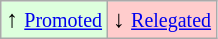<table class="wikitable" align="center">
<tr>
<td style="background:#ddffdd">↑ <small><a href='#'>Promoted</a></small></td>
<td style="background:#ffcccc">↓ <small><a href='#'>Relegated</a></small></td>
</tr>
</table>
